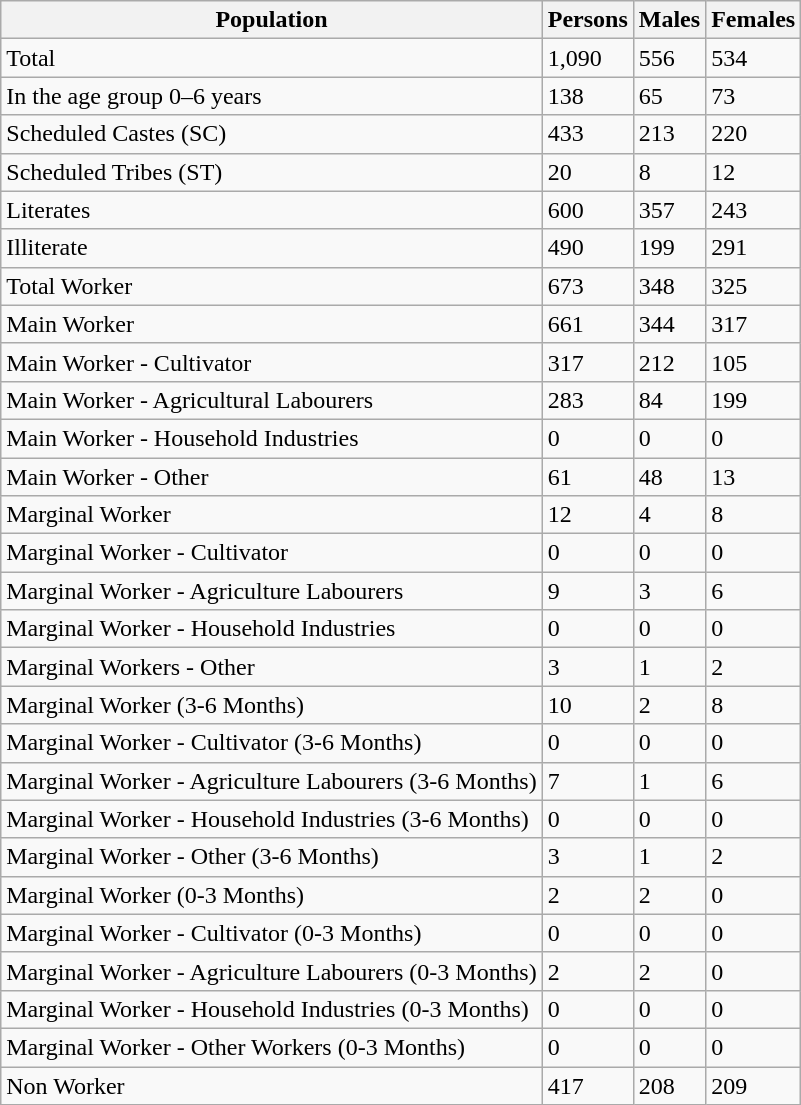<table class="wikitable">
<tr>
<th>Population</th>
<th>Persons</th>
<th>Males</th>
<th>Females</th>
</tr>
<tr>
<td>Total</td>
<td>1,090</td>
<td>556</td>
<td>534</td>
</tr>
<tr>
<td>In the age group 0–6 years</td>
<td>138</td>
<td>65</td>
<td>73</td>
</tr>
<tr>
<td>Scheduled Castes (SC)</td>
<td>433</td>
<td>213</td>
<td>220</td>
</tr>
<tr>
<td>Scheduled Tribes (ST)</td>
<td>20</td>
<td>8</td>
<td>12</td>
</tr>
<tr>
<td>Literates</td>
<td>600</td>
<td>357</td>
<td>243</td>
</tr>
<tr>
<td>Illiterate</td>
<td>490</td>
<td>199</td>
<td>291</td>
</tr>
<tr>
<td>Total Worker</td>
<td>673</td>
<td>348</td>
<td>325</td>
</tr>
<tr>
<td>Main Worker</td>
<td>661</td>
<td>344</td>
<td>317</td>
</tr>
<tr>
<td>Main Worker - Cultivator</td>
<td>317</td>
<td>212</td>
<td>105</td>
</tr>
<tr>
<td>Main Worker - Agricultural Labourers</td>
<td>283</td>
<td>84</td>
<td>199</td>
</tr>
<tr>
<td>Main Worker - Household Industries</td>
<td>0</td>
<td>0</td>
<td>0</td>
</tr>
<tr>
<td>Main Worker - Other</td>
<td>61</td>
<td>48</td>
<td>13</td>
</tr>
<tr>
<td>Marginal Worker</td>
<td>12</td>
<td>4</td>
<td>8</td>
</tr>
<tr>
<td>Marginal Worker - Cultivator</td>
<td>0</td>
<td>0</td>
<td>0</td>
</tr>
<tr>
<td>Marginal Worker - Agriculture Labourers</td>
<td>9</td>
<td>3</td>
<td>6</td>
</tr>
<tr>
<td>Marginal Worker - Household Industries</td>
<td>0</td>
<td>0</td>
<td>0</td>
</tr>
<tr>
<td>Marginal Workers - Other</td>
<td>3</td>
<td>1</td>
<td>2</td>
</tr>
<tr>
<td>Marginal Worker (3-6 Months)</td>
<td>10</td>
<td>2</td>
<td>8</td>
</tr>
<tr>
<td>Marginal Worker - Cultivator (3-6 Months)</td>
<td>0</td>
<td>0</td>
<td>0</td>
</tr>
<tr>
<td>Marginal Worker - Agriculture Labourers (3-6 Months)</td>
<td>7</td>
<td>1</td>
<td>6</td>
</tr>
<tr>
<td>Marginal Worker - Household Industries (3-6 Months)</td>
<td>0</td>
<td>0</td>
<td>0</td>
</tr>
<tr>
<td>Marginal Worker - Other (3-6 Months)</td>
<td>3</td>
<td>1</td>
<td>2</td>
</tr>
<tr>
<td>Marginal Worker (0-3 Months)</td>
<td>2</td>
<td>2</td>
<td>0</td>
</tr>
<tr>
<td>Marginal Worker - Cultivator (0-3 Months)</td>
<td>0</td>
<td>0</td>
<td>0</td>
</tr>
<tr>
<td>Marginal Worker - Agriculture Labourers (0-3 Months)</td>
<td>2</td>
<td>2</td>
<td>0</td>
</tr>
<tr>
<td>Marginal Worker - Household Industries (0-3 Months)</td>
<td>0</td>
<td>0</td>
<td>0</td>
</tr>
<tr>
<td>Marginal Worker - Other Workers (0-3 Months)</td>
<td>0</td>
<td>0</td>
<td>0</td>
</tr>
<tr>
<td>Non Worker</td>
<td>417</td>
<td>208</td>
<td>209</td>
</tr>
</table>
